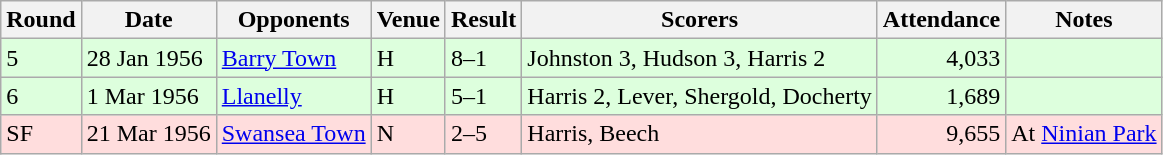<table class="wikitable">
<tr>
<th>Round</th>
<th>Date</th>
<th>Opponents</th>
<th>Venue</th>
<th>Result</th>
<th>Scorers</th>
<th>Attendance</th>
<th>Notes</th>
</tr>
<tr bgcolor="#ddffdd">
<td>5</td>
<td>28 Jan 1956</td>
<td><a href='#'>Barry Town</a></td>
<td>H</td>
<td>8–1</td>
<td>Johnston 3, Hudson 3, Harris 2</td>
<td align="right">4,033</td>
<td></td>
</tr>
<tr bgcolor="#ddffdd">
<td>6</td>
<td>1 Mar 1956</td>
<td><a href='#'>Llanelly</a></td>
<td>H</td>
<td>5–1</td>
<td>Harris 2, Lever, Shergold, Docherty</td>
<td align="right">1,689</td>
<td></td>
</tr>
<tr bgcolor="#ffdddd">
<td>SF</td>
<td>21 Mar 1956</td>
<td><a href='#'>Swansea Town</a></td>
<td>N</td>
<td>2–5</td>
<td>Harris, Beech</td>
<td align="right">9,655</td>
<td>At <a href='#'>Ninian Park</a></td>
</tr>
</table>
